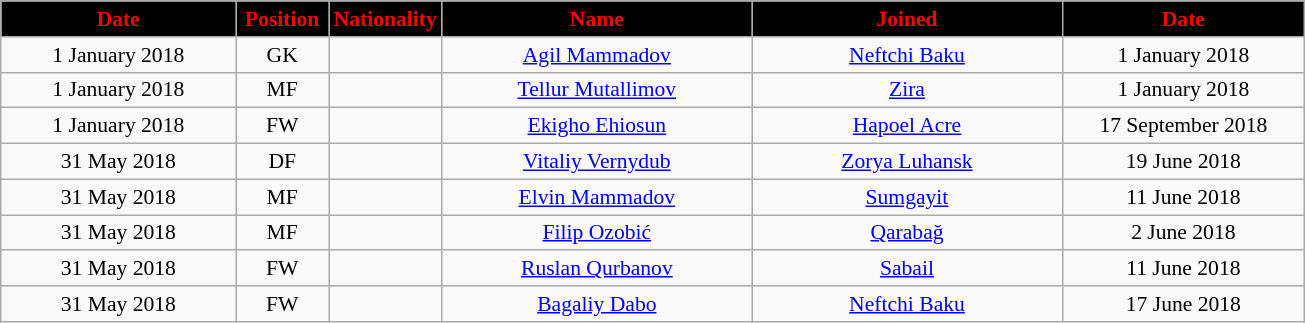<table class="wikitable"  style="text-align:center; font-size:90%; ">
<tr>
<th style="background:#000000; color:#FF0000; width:150px;">Date</th>
<th style="background:#000000; color:#FF0000; width:55px;">Position</th>
<th style="background:#000000; color:#FF0000; width:55px;">Nationality</th>
<th style="background:#000000; color:#FF0000; width:200px;">Name</th>
<th style="background:#000000; color:#FF0000; width:200px;">Joined</th>
<th style="background:#000000; color:#FF0000; width:155px;">Date</th>
</tr>
<tr>
<td>1 January 2018</td>
<td>GK</td>
<td></td>
<td><a href='#'>Agil Mammadov</a></td>
<td><a href='#'>Neftchi Baku</a></td>
<td>1 January 2018</td>
</tr>
<tr>
<td>1 January 2018</td>
<td>MF</td>
<td></td>
<td><a href='#'>Tellur Mutallimov</a></td>
<td><a href='#'>Zira</a></td>
<td>1 January 2018</td>
</tr>
<tr>
<td>1 January 2018</td>
<td>FW</td>
<td></td>
<td><a href='#'>Ekigho Ehiosun</a></td>
<td><a href='#'>Hapoel Acre</a></td>
<td>17 September 2018</td>
</tr>
<tr>
<td>31 May 2018</td>
<td>DF</td>
<td></td>
<td><a href='#'>Vitaliy Vernydub</a></td>
<td><a href='#'>Zorya Luhansk</a></td>
<td>19 June 2018</td>
</tr>
<tr>
<td>31 May 2018</td>
<td>MF</td>
<td></td>
<td><a href='#'>Elvin Mammadov</a></td>
<td><a href='#'>Sumgayit</a></td>
<td>11 June 2018</td>
</tr>
<tr>
<td>31 May 2018</td>
<td>MF</td>
<td></td>
<td><a href='#'>Filip Ozobić</a></td>
<td><a href='#'>Qarabağ</a></td>
<td>2 June 2018</td>
</tr>
<tr>
<td>31 May 2018</td>
<td>FW</td>
<td></td>
<td><a href='#'>Ruslan Qurbanov</a></td>
<td><a href='#'>Sabail</a></td>
<td>11 June 2018</td>
</tr>
<tr>
<td>31 May 2018</td>
<td>FW</td>
<td></td>
<td><a href='#'>Bagaliy Dabo</a></td>
<td><a href='#'>Neftchi Baku</a></td>
<td>17 June 2018</td>
</tr>
</table>
